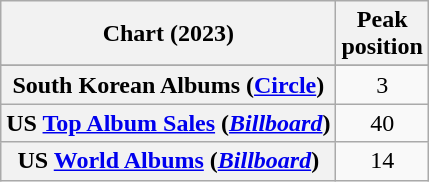<table class="wikitable plainrowheaders sortable" style="text-align:center">
<tr>
<th scope="col">Chart (2023)</th>
<th scope="col">Peak<br>position</th>
</tr>
<tr>
</tr>
<tr>
<th scope="row">South Korean Albums (<a href='#'>Circle</a>)</th>
<td>3</td>
</tr>
<tr>
<th scope="row">US <a href='#'>Top Album Sales</a> (<em><a href='#'>Billboard</a></em>)</th>
<td>40</td>
</tr>
<tr>
<th scope="row">US <a href='#'>World Albums</a> (<em><a href='#'>Billboard</a></em>)</th>
<td>14</td>
</tr>
</table>
